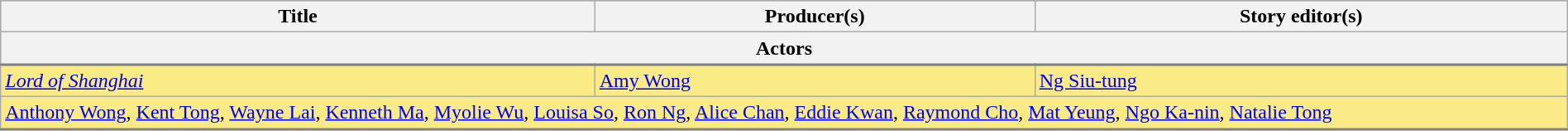<table class="wikitable" border="1" width="100%">
<tr style="background:#bebebe">
<th>Title</th>
<th>Producer(s)</th>
<th>Story editor(s)</th>
</tr>
<tr style="background:#bebebe">
<th colspan="3" style="border-bottom:2px solid grey">Actors</th>
</tr>
<tr style="background:#FAEB86">
<td><em><a href='#'>Lord of Shanghai</a></em></td>
<td><a href='#'>Amy Wong</a></td>
<td><a href='#'>Ng Siu-tung</a></td>
</tr>
<tr style="background:#FAEB86">
<td colspan="3" style="border-bottom:2px solid grey"><a href='#'>Anthony Wong</a>, <a href='#'>Kent Tong</a>, <a href='#'>Wayne Lai</a>, <a href='#'>Kenneth Ma</a>, <a href='#'>Myolie Wu</a>, <a href='#'>Louisa So</a>, <a href='#'>Ron Ng</a>, <a href='#'>Alice Chan</a>, <a href='#'>Eddie Kwan</a>, <a href='#'>Raymond Cho</a>, <a href='#'>Mat Yeung</a>, <a href='#'>Ngo Ka-nin</a>, <a href='#'>Natalie Tong</a></td>
</tr>
</table>
